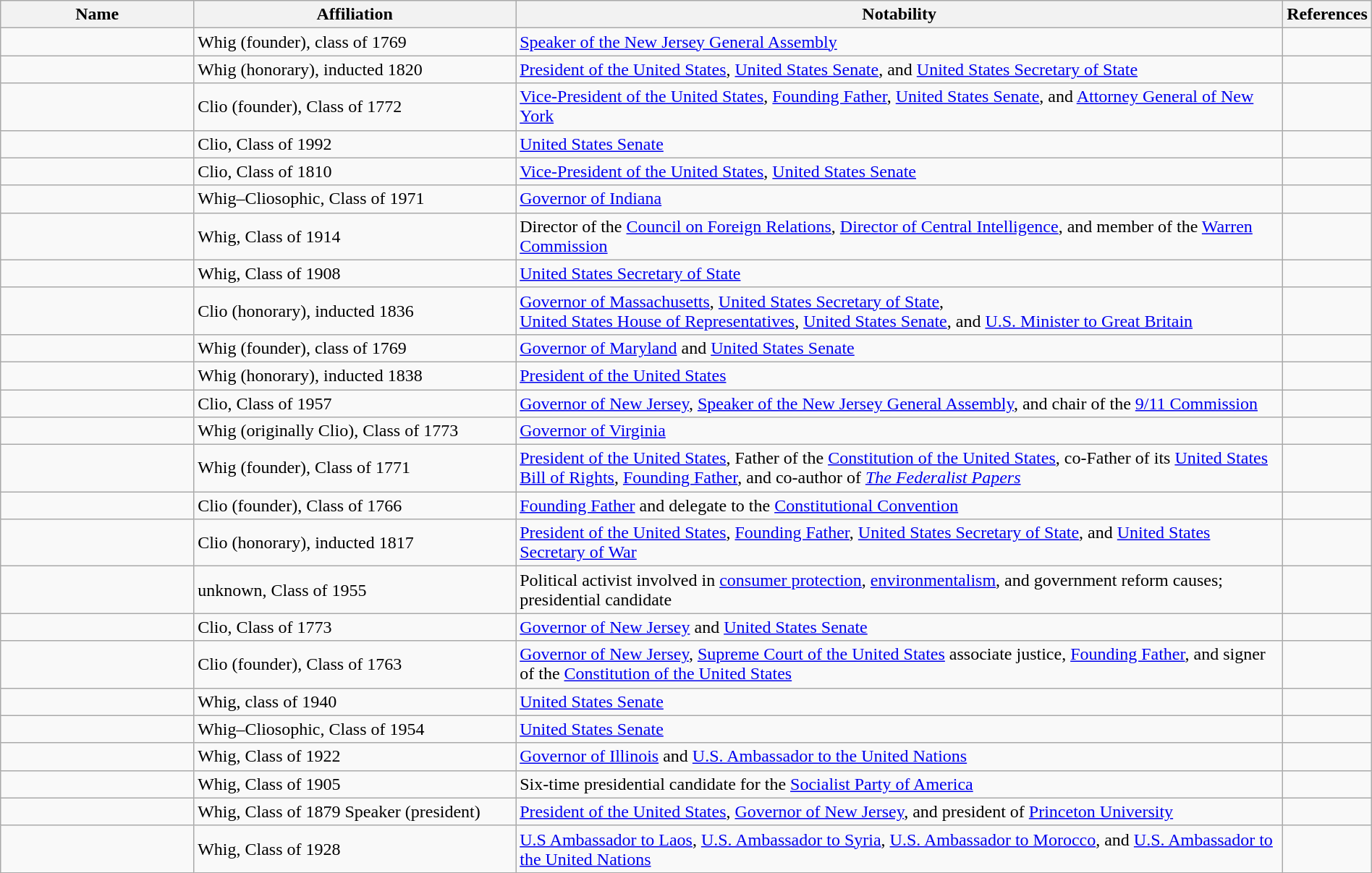<table class="wikitable sortable" style="width:100%">
<tr>
<th width="15%">Name</th>
<th width="25%">Affiliation</th>
<th width="60%" class="unsortable">Notability</th>
<th>References</th>
</tr>
<tr>
<td></td>
<td>Whig (founder), class of 1769</td>
<td><a href='#'>Speaker of the New Jersey General Assembly</a></td>
<td></td>
</tr>
<tr>
<td></td>
<td>Whig (honorary), inducted 1820 </td>
<td><a href='#'>President of the United States</a>, <a href='#'>United States Senate</a>, and <a href='#'>United States Secretary of State</a></td>
<td></td>
</tr>
<tr>
<td></td>
<td>Clio (founder), Class of 1772</td>
<td><a href='#'>Vice-President of the United States</a>, <a href='#'>Founding Father</a>, <a href='#'>United States Senate</a>, and <a href='#'>Attorney General of New York</a></td>
<td></td>
</tr>
<tr>
<td></td>
<td>Clio, Class of 1992</td>
<td><a href='#'>United States Senate</a></td>
<td></td>
</tr>
<tr>
<td></td>
<td>Clio, Class of 1810 </td>
<td><a href='#'>Vice-President of the United States</a>, <a href='#'>United States Senate</a></td>
<td></td>
</tr>
<tr>
<td></td>
<td>Whig–Cliosophic, Class of 1971</td>
<td><a href='#'>Governor of Indiana</a></td>
<td></td>
</tr>
<tr>
<td></td>
<td>Whig, Class of 1914</td>
<td>Director of the <a href='#'>Council on Foreign Relations</a>, <a href='#'>Director of Central Intelligence</a>, and member of the <a href='#'>Warren Commission</a></td>
<td></td>
</tr>
<tr>
<td></td>
<td>Whig, Class of 1908</td>
<td><a href='#'>United States Secretary of State</a></td>
<td></td>
</tr>
<tr>
<td></td>
<td>Clio (honorary), inducted 1836</td>
<td><a href='#'>Governor of Massachusetts</a>, <a href='#'>United States Secretary of State</a>,<br><a href='#'>United States House of Representatives</a>, <a href='#'>United States Senate</a>, and <a href='#'>U.S. Minister to Great Britain</a></td>
<td></td>
</tr>
<tr>
<td></td>
<td>Whig (founder), class of 1769</td>
<td><a href='#'>Governor of Maryland</a> and <a href='#'>United States Senate</a></td>
<td></td>
</tr>
<tr>
<td></td>
<td>Whig (honorary), inducted 1838</td>
<td><a href='#'>President of the United States</a></td>
<td></td>
</tr>
<tr>
<td></td>
<td>Clio, Class of 1957</td>
<td><a href='#'>Governor of New Jersey</a>, <a href='#'>Speaker of the New Jersey General Assembly</a>, and chair of the <a href='#'>9/11 Commission</a></td>
<td></td>
</tr>
<tr>
<td></td>
<td>Whig (originally Clio), Class of 1773</td>
<td><a href='#'>Governor of Virginia</a></td>
<td></td>
</tr>
<tr>
<td></td>
<td>Whig (founder), Class of 1771</td>
<td><a href='#'>President of the United States</a>, Father of the <a href='#'>Constitution of the United States</a>, co-Father of its <a href='#'>United States Bill of Rights</a>, <a href='#'>Founding Father</a>, and co-author of <em><a href='#'>The Federalist Papers</a></em></td>
<td></td>
</tr>
<tr>
<td></td>
<td>Clio (founder), Class of 1766</td>
<td><a href='#'>Founding Father</a> and delegate to the <a href='#'>Constitutional Convention</a></td>
<td></td>
</tr>
<tr>
<td></td>
<td>Clio (honorary), inducted 1817</td>
<td><a href='#'>President of the United States</a>, <a href='#'>Founding Father</a>, <a href='#'>United States Secretary of State</a>, and <a href='#'>United States Secretary of War</a></td>
<td></td>
</tr>
<tr>
<td></td>
<td>unknown, Class of 1955</td>
<td>Political activist involved in <a href='#'>consumer protection</a>, <a href='#'>environmentalism</a>, and government reform causes; presidential candidate</td>
<td></td>
</tr>
<tr>
<td></td>
<td>Clio, Class of 1773 </td>
<td><a href='#'>Governor of New Jersey</a> and <a href='#'>United States Senate</a></td>
<td></td>
</tr>
<tr>
<td></td>
<td>Clio (founder), Class of 1763</td>
<td><a href='#'>Governor of New Jersey</a>, <a href='#'>Supreme Court of the United States</a> associate justice, <a href='#'>Founding Father</a>, and signer of the <a href='#'>Constitution of the United States</a></td>
<td></td>
</tr>
<tr>
<td></td>
<td>Whig, class of 1940</td>
<td><a href='#'>United States Senate</a></td>
<td></td>
</tr>
<tr>
<td></td>
<td>Whig–Cliosophic, Class of 1954</td>
<td><a href='#'>United States Senate</a></td>
<td></td>
</tr>
<tr>
<td></td>
<td>Whig, Class of 1922</td>
<td><a href='#'>Governor of Illinois</a> and <a href='#'>U.S. Ambassador to the United Nations</a></td>
<td></td>
</tr>
<tr>
<td></td>
<td>Whig, Class of 1905</td>
<td>Six-time presidential candidate for the <a href='#'>Socialist Party of America</a></td>
<td></td>
</tr>
<tr>
<td></td>
<td>Whig, Class of 1879  Speaker (president)</td>
<td><a href='#'>President of the United States</a>, <a href='#'>Governor of New Jersey</a>, and president of <a href='#'>Princeton University</a></td>
<td></td>
</tr>
<tr>
<td></td>
<td>Whig, Class of 1928 </td>
<td><a href='#'>U.S  Ambassador to Laos</a>, <a href='#'>U.S. Ambassador to Syria</a>, <a href='#'>U.S. Ambassador to Morocco</a>, and <a href='#'>U.S. Ambassador to the United Nations</a></td>
<td></td>
</tr>
</table>
